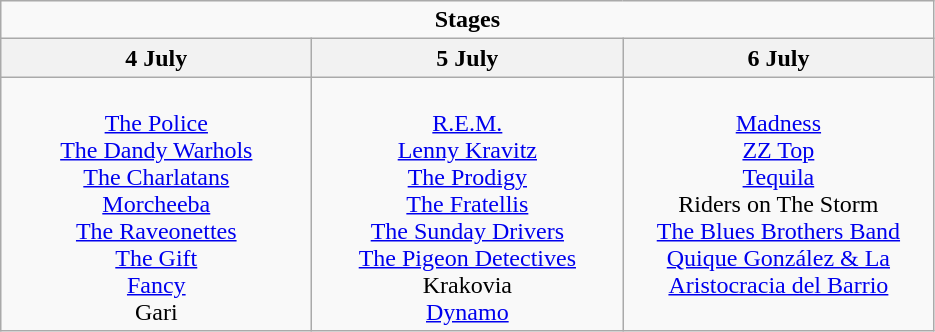<table class="wikitable">
<tr>
<td colspan="3" align="center"><strong>Stages</strong></td>
</tr>
<tr>
<th>4 July</th>
<th>5 July</th>
<th>6 July</th>
</tr>
<tr>
<td valign="top" align="center" width=200><br><a href='#'>The Police</a><br> <a href='#'>The Dandy Warhols</a><br> <a href='#'>The Charlatans</a><br> <a href='#'>Morcheeba</a><br> <a href='#'>The Raveonettes</a><br> <a href='#'>The Gift</a><br> <a href='#'>Fancy</a><br> Gari</td>
<td valign="top" align="center" width=200><br><a href='#'>R.E.M.</a><br> <a href='#'>Lenny Kravitz</a><br> <a href='#'>The Prodigy</a><br> <a href='#'>The Fratellis</a><br> <a href='#'>The Sunday Drivers</a><br> <a href='#'>The Pigeon Detectives</a><br> Krakovia<br> <a href='#'>Dynamo</a></td>
<td valign="top" align="center" width=200><br><a href='#'>Madness</a><br> <a href='#'>ZZ Top</a><br> <a href='#'>Tequila</a><br> Riders on The Storm<br> <a href='#'>The Blues Brothers Band</a><br> <a href='#'>Quique González & La Aristocracia del Barrio</a></td>
</tr>
</table>
